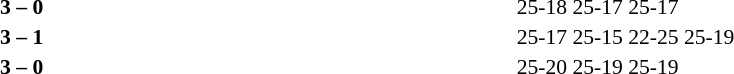<table width=100% cellspacing=1>
<tr>
<th width=20%></th>
<th width=12%></th>
<th width=20%></th>
<th width=33%></th>
<td></td>
</tr>
<tr style=font-size:90%>
<td align=right><strong></strong></td>
<td align=center><strong>3 – 0</strong></td>
<td></td>
<td>25-18 25-17 25-17</td>
<td></td>
</tr>
<tr style=font-size:90%>
<td align=right><strong></strong></td>
<td align=center><strong>3 – 1</strong></td>
<td></td>
<td>25-17 25-15 22-25 25-19</td>
<td></td>
</tr>
<tr style=font-size:90%>
<td align=right><strong></strong></td>
<td align=center><strong>3 – 0</strong></td>
<td></td>
<td>25-20 25-19 25-19</td>
</tr>
</table>
